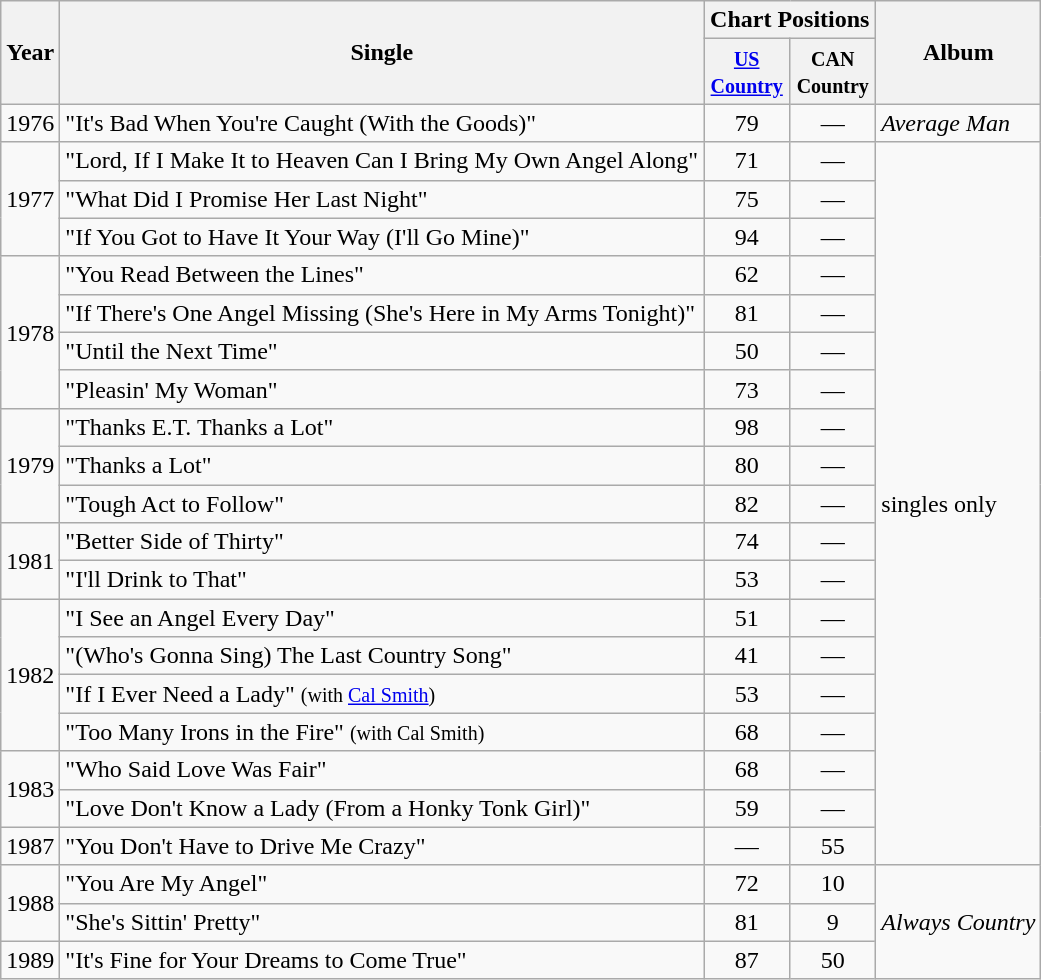<table class="wikitable">
<tr>
<th rowspan="2">Year</th>
<th rowspan="2">Single</th>
<th colspan="2">Chart Positions</th>
<th rowspan="2">Album</th>
</tr>
<tr>
<th width="50"><small><a href='#'>US Country</a></small></th>
<th width="50"><small>CAN Country</small></th>
</tr>
<tr>
<td>1976</td>
<td>"It's Bad When You're Caught (With the Goods)"</td>
<td align="center">79</td>
<td align="center">—</td>
<td><em>Average Man</em></td>
</tr>
<tr>
<td rowspan="3">1977</td>
<td>"Lord, If I Make It to Heaven Can I Bring My Own Angel Along"</td>
<td align="center">71</td>
<td align="center">—</td>
<td rowspan="19">singles only</td>
</tr>
<tr>
<td>"What Did I Promise Her Last Night"</td>
<td align="center">75</td>
<td align="center">—</td>
</tr>
<tr>
<td>"If You Got to Have It Your Way (I'll Go Mine)"</td>
<td align="center">94</td>
<td align="center">—</td>
</tr>
<tr>
<td rowspan="4">1978</td>
<td>"You Read Between the Lines"</td>
<td align="center">62</td>
<td align="center">—</td>
</tr>
<tr>
<td>"If There's One Angel Missing (She's Here in My Arms Tonight)"</td>
<td align="center">81</td>
<td align="center">—</td>
</tr>
<tr>
<td>"Until the Next Time"</td>
<td align="center">50</td>
<td align="center">—</td>
</tr>
<tr>
<td>"Pleasin' My Woman"</td>
<td align="center">73</td>
<td align="center">—</td>
</tr>
<tr>
<td rowspan="3">1979</td>
<td>"Thanks E.T. Thanks a Lot"</td>
<td align="center">98</td>
<td align="center">—</td>
</tr>
<tr>
<td>"Thanks a Lot"</td>
<td align="center">80</td>
<td align="center">—</td>
</tr>
<tr>
<td>"Tough Act to Follow"</td>
<td align="center">82</td>
<td align="center">—</td>
</tr>
<tr>
<td rowspan="2">1981</td>
<td>"Better Side of Thirty"</td>
<td align="center">74</td>
<td align="center">—</td>
</tr>
<tr>
<td>"I'll Drink to That"</td>
<td align="center">53</td>
<td align="center">—</td>
</tr>
<tr>
<td rowspan="4">1982</td>
<td>"I See an Angel Every Day"</td>
<td align="center">51</td>
<td align="center">—</td>
</tr>
<tr>
<td>"(Who's Gonna Sing) The Last Country Song"</td>
<td align="center">41</td>
<td align="center">—</td>
</tr>
<tr>
<td>"If I Ever Need a Lady" <small>(with <a href='#'>Cal Smith</a>)</small></td>
<td align="center">53</td>
<td align="center">—</td>
</tr>
<tr>
<td>"Too Many Irons in the Fire" <small>(with Cal Smith)</small></td>
<td align="center">68</td>
<td align="center">—</td>
</tr>
<tr>
<td rowspan="2">1983</td>
<td>"Who Said Love Was Fair"</td>
<td align="center">68</td>
<td align="center">—</td>
</tr>
<tr>
<td>"Love Don't Know a Lady (From a Honky Tonk Girl)"</td>
<td align="center">59</td>
<td align="center">—</td>
</tr>
<tr>
<td>1987</td>
<td>"You Don't Have to Drive Me Crazy"</td>
<td align="center">—</td>
<td align="center">55</td>
</tr>
<tr>
<td rowspan="2">1988</td>
<td>"You Are My Angel"</td>
<td align="center">72</td>
<td align="center">10</td>
<td rowspan="3"><em>Always Country</em></td>
</tr>
<tr>
<td>"She's Sittin' Pretty"</td>
<td align="center">81</td>
<td align="center">9</td>
</tr>
<tr>
<td>1989</td>
<td>"It's Fine for Your Dreams to Come True"</td>
<td align="center">87</td>
<td align="center">50</td>
</tr>
</table>
